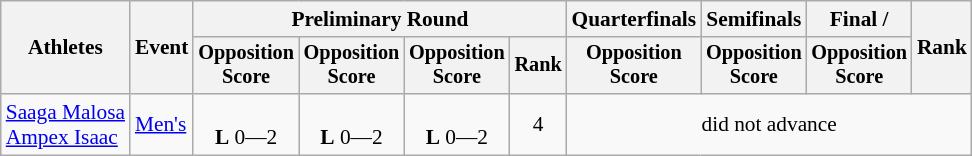<table class=wikitable style=font-size:89%;text-align:center>
<tr>
<th rowspan=2>Athletes</th>
<th rowspan=2>Event</th>
<th colspan=4>Preliminary Round</th>
<th>Quarterfinals</th>
<th>Semifinals</th>
<th>Final / </th>
<th rowspan=2>Rank</th>
</tr>
<tr style=font-size:95%>
<th>Opposition<br>Score</th>
<th>Opposition<br>Score</th>
<th>Opposition<br>Score</th>
<th>Rank</th>
<th>Opposition<br>Score</th>
<th>Opposition<br>Score</th>
<th>Opposition<br>Score</th>
</tr>
<tr align=center>
<td align=left><a href='#'>Saaga Malosa</a><br><a href='#'>Ampex Isaac</a></td>
<td align=left><a href='#'>Men's</a></td>
<td><br><strong>L</strong> 0―2</td>
<td><br><strong>L</strong> 0―2</td>
<td><br><strong>L</strong> 0―2</td>
<td>4</td>
<td colspan=4>did not advance</td>
</tr>
</table>
